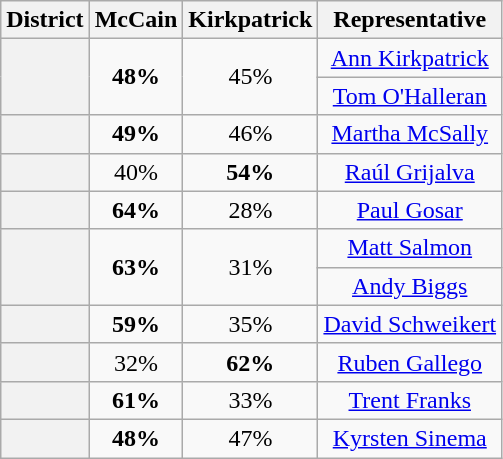<table class=wikitable>
<tr>
<th>District</th>
<th>McCain</th>
<th>Kirkpatrick</th>
<th>Representative</th>
</tr>
<tr align=center>
<th rowspan=2 ></th>
<td rowspan=2><strong>48%</strong></td>
<td rowspan=2>45%</td>
<td><a href='#'>Ann Kirkpatrick</a></td>
</tr>
<tr align=center>
<td><a href='#'>Tom O'Halleran</a></td>
</tr>
<tr align=center>
<th></th>
<td><strong>49%</strong></td>
<td>46%</td>
<td><a href='#'>Martha McSally</a></td>
</tr>
<tr align=center>
<th></th>
<td>40%</td>
<td><strong>54%</strong></td>
<td><a href='#'>Raúl Grijalva</a></td>
</tr>
<tr align=center>
<th></th>
<td><strong>64%</strong></td>
<td>28%</td>
<td><a href='#'>Paul Gosar</a></td>
</tr>
<tr align=center>
<th rowspan=2 ></th>
<td rowspan=2><strong>63%</strong></td>
<td rowspan=2>31%</td>
<td><a href='#'>Matt Salmon</a></td>
</tr>
<tr align=center>
<td><a href='#'>Andy Biggs</a></td>
</tr>
<tr align=center>
<th></th>
<td><strong>59%</strong></td>
<td>35%</td>
<td><a href='#'>David Schweikert</a></td>
</tr>
<tr align=center>
<th></th>
<td>32%</td>
<td><strong>62%</strong></td>
<td><a href='#'>Ruben Gallego</a></td>
</tr>
<tr align=center>
<th></th>
<td><strong>61%</strong></td>
<td>33%</td>
<td><a href='#'>Trent Franks</a></td>
</tr>
<tr align=center>
<th></th>
<td><strong>48%</strong></td>
<td>47%</td>
<td><a href='#'>Kyrsten Sinema</a></td>
</tr>
</table>
